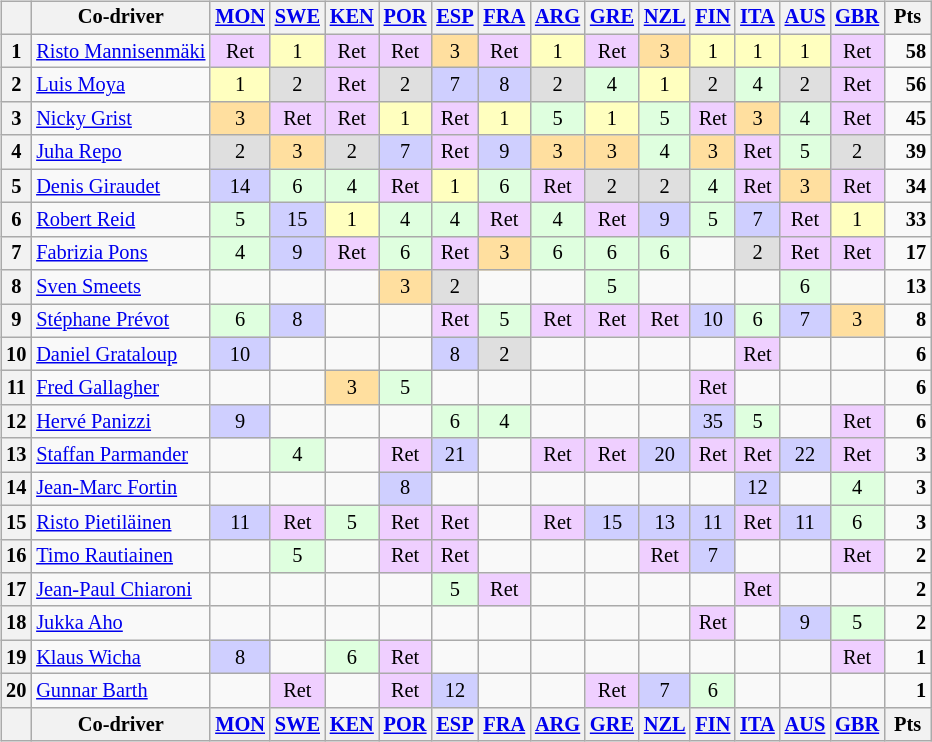<table>
<tr>
<td><br><table class="wikitable" style="font-size: 85%; text-align: center;">
<tr valign="top">
<th valign="middle"></th>
<th valign="middle">Co-driver</th>
<th><a href='#'>MON</a><br></th>
<th><a href='#'>SWE</a><br></th>
<th><a href='#'>KEN</a><br></th>
<th><a href='#'>POR</a><br></th>
<th><a href='#'>ESP</a><br></th>
<th><a href='#'>FRA</a><br></th>
<th><a href='#'>ARG</a><br></th>
<th><a href='#'>GRE</a><br></th>
<th><a href='#'>NZL</a><br></th>
<th><a href='#'>FIN</a><br></th>
<th><a href='#'>ITA</a><br></th>
<th><a href='#'>AUS</a><br></th>
<th><a href='#'>GBR</a><br></th>
<th valign="middle"> Pts </th>
</tr>
<tr>
<th>1</th>
<td align=left nowrap> <a href='#'>Risto Mannisenmäki</a></td>
<td style="background:#efcfff;">Ret</td>
<td style="background:#ffffbf;">1</td>
<td style="background:#efcfff;">Ret</td>
<td style="background:#efcfff;">Ret</td>
<td style="background:#ffdf9f;">3</td>
<td style="background:#efcfff;">Ret</td>
<td style="background:#ffffbf;">1</td>
<td style="background:#efcfff;">Ret</td>
<td style="background:#ffdf9f;">3</td>
<td style="background:#ffffbf;">1</td>
<td style="background:#ffffbf;">1</td>
<td style="background:#ffffbf;">1</td>
<td style="background:#efcfff;">Ret</td>
<td align="right"><strong>58</strong></td>
</tr>
<tr>
<th>2</th>
<td align=left> <a href='#'>Luis Moya</a></td>
<td style="background:#ffffbf;">1</td>
<td style="background:#dfdfdf;">2</td>
<td style="background:#efcfff;">Ret</td>
<td style="background:#dfdfdf;">2</td>
<td style="background:#cfcfff;">7</td>
<td style="background:#cfcfff;">8</td>
<td style="background:#dfdfdf;">2</td>
<td style="background:#dfffdf;">4</td>
<td style="background:#ffffbf;">1</td>
<td style="background:#dfdfdf;">2</td>
<td style="background:#dfffdf;">4</td>
<td style="background:#dfdfdf;">2</td>
<td style="background:#efcfff;">Ret</td>
<td align="right"><strong>56</strong></td>
</tr>
<tr>
<th>3</th>
<td align=left> <a href='#'>Nicky Grist</a></td>
<td style="background:#ffdf9f;">3</td>
<td style="background:#efcfff;">Ret</td>
<td style="background:#efcfff;">Ret</td>
<td style="background:#ffffbf;">1</td>
<td style="background:#efcfff;">Ret</td>
<td style="background:#ffffbf;">1</td>
<td style="background:#dfffdf;">5</td>
<td style="background:#ffffbf;">1</td>
<td style="background:#dfffdf;">5</td>
<td style="background:#efcfff;">Ret</td>
<td style="background:#ffdf9f;">3</td>
<td style="background:#dfffdf;">4</td>
<td style="background:#efcfff;">Ret</td>
<td align="right"><strong>45</strong></td>
</tr>
<tr>
<th>4</th>
<td align=left> <a href='#'>Juha Repo</a></td>
<td style="background:#dfdfdf;">2</td>
<td style="background:#ffdf9f;">3</td>
<td style="background:#dfdfdf;">2</td>
<td style="background:#cfcfff;">7</td>
<td style="background:#efcfff;">Ret</td>
<td style="background:#cfcfff;">9</td>
<td style="background:#ffdf9f;">3</td>
<td style="background:#ffdf9f;">3</td>
<td style="background:#dfffdf;">4</td>
<td style="background:#ffdf9f;">3</td>
<td style="background:#efcfff;">Ret</td>
<td style="background:#dfffdf;">5</td>
<td style="background:#dfdfdf;">2</td>
<td align="right"><strong>39</strong></td>
</tr>
<tr>
<th>5</th>
<td align=left> <a href='#'>Denis Giraudet</a></td>
<td style="background:#cfcfff;">14</td>
<td style="background:#dfffdf;">6</td>
<td style="background:#dfffdf;">4</td>
<td style="background:#efcfff;">Ret</td>
<td style="background:#ffffbf;">1</td>
<td style="background:#dfffdf;">6</td>
<td style="background:#efcfff;">Ret</td>
<td style="background:#dfdfdf;">2</td>
<td style="background:#dfdfdf;">2</td>
<td style="background:#dfffdf;">4</td>
<td style="background:#efcfff;">Ret</td>
<td style="background:#ffdf9f;">3</td>
<td style="background:#efcfff;">Ret</td>
<td align="right"><strong>34</strong></td>
</tr>
<tr>
<th>6</th>
<td align=left> <a href='#'>Robert Reid</a></td>
<td style="background:#dfffdf;">5</td>
<td style="background:#cfcfff;">15</td>
<td style="background:#ffffbf;">1</td>
<td style="background:#dfffdf;">4</td>
<td style="background:#dfffdf;">4</td>
<td style="background:#efcfff;">Ret</td>
<td style="background:#dfffdf;">4</td>
<td style="background:#efcfff;">Ret</td>
<td style="background:#cfcfff;">9</td>
<td style="background:#dfffdf;">5</td>
<td style="background:#cfcfff;">7</td>
<td style="background:#efcfff;">Ret</td>
<td style="background:#ffffbf;">1</td>
<td align="right"><strong>33</strong></td>
</tr>
<tr>
<th>7</th>
<td align=left> <a href='#'>Fabrizia Pons</a></td>
<td style="background:#dfffdf;">4</td>
<td style="background:#cfcfff;">9</td>
<td style="background:#efcfff;">Ret</td>
<td style="background:#dfffdf;">6</td>
<td style="background:#efcfff;">Ret</td>
<td style="background:#ffdf9f;">3</td>
<td style="background:#dfffdf;">6</td>
<td style="background:#dfffdf;">6</td>
<td style="background:#dfffdf;">6</td>
<td></td>
<td style="background:#dfdfdf;">2</td>
<td style="background:#efcfff;">Ret</td>
<td style="background:#efcfff;">Ret</td>
<td align="right"><strong>17</strong></td>
</tr>
<tr>
<th>8</th>
<td align=left> <a href='#'>Sven Smeets</a></td>
<td></td>
<td></td>
<td></td>
<td style="background:#ffdf9f;">3</td>
<td style="background:#dfdfdf;">2</td>
<td></td>
<td></td>
<td style="background:#dfffdf;">5</td>
<td></td>
<td></td>
<td></td>
<td style="background:#dfffdf;">6</td>
<td></td>
<td align="right"><strong>13</strong></td>
</tr>
<tr>
<th>9</th>
<td align=left> <a href='#'>Stéphane Prévot</a></td>
<td style="background:#dfffdf;">6</td>
<td style="background:#cfcfff;">8</td>
<td></td>
<td></td>
<td style="background:#efcfff;">Ret</td>
<td style="background:#dfffdf;">5</td>
<td style="background:#efcfff;">Ret</td>
<td style="background:#efcfff;">Ret</td>
<td style="background:#efcfff;">Ret</td>
<td style="background:#cfcfff;">10</td>
<td style="background:#dfffdf;">6</td>
<td style="background:#cfcfff;">7</td>
<td style="background:#ffdf9f;">3</td>
<td align="right"><strong>8</strong></td>
</tr>
<tr>
<th>10</th>
<td align=left> <a href='#'>Daniel Grataloup</a></td>
<td style="background:#cfcfff;">10</td>
<td></td>
<td></td>
<td></td>
<td style="background:#cfcfff;">8</td>
<td style="background:#dfdfdf;">2</td>
<td></td>
<td></td>
<td></td>
<td></td>
<td style="background:#efcfff;">Ret</td>
<td></td>
<td></td>
<td align="right"><strong>6</strong></td>
</tr>
<tr>
<th>11</th>
<td align=left> <a href='#'>Fred Gallagher</a></td>
<td></td>
<td></td>
<td style="background:#ffdf9f;">3</td>
<td style="background:#dfffdf;">5</td>
<td></td>
<td></td>
<td></td>
<td></td>
<td></td>
<td style="background:#efcfff;">Ret</td>
<td></td>
<td></td>
<td></td>
<td align="right"><strong>6</strong></td>
</tr>
<tr>
<th>12</th>
<td align=left> <a href='#'>Hervé Panizzi</a></td>
<td style="background:#cfcfff;">9</td>
<td></td>
<td></td>
<td></td>
<td style="background:#dfffdf;">6</td>
<td style="background:#dfffdf;">4</td>
<td></td>
<td></td>
<td></td>
<td style="background:#cfcfff;">35</td>
<td style="background:#dfffdf;">5</td>
<td></td>
<td style="background:#efcfff;">Ret</td>
<td align="right"><strong>6</strong></td>
</tr>
<tr>
<th>13</th>
<td align=left> <a href='#'>Staffan Parmander</a></td>
<td></td>
<td style="background:#dfffdf;">4</td>
<td></td>
<td style="background:#efcfff;">Ret</td>
<td style="background:#cfcfff;">21</td>
<td></td>
<td style="background:#efcfff;">Ret</td>
<td style="background:#efcfff;">Ret</td>
<td style="background:#cfcfff;">20</td>
<td style="background:#efcfff;">Ret</td>
<td style="background:#efcfff;">Ret</td>
<td style="background:#cfcfff;">22</td>
<td style="background:#efcfff;">Ret</td>
<td align="right"><strong>3</strong></td>
</tr>
<tr>
<th>14</th>
<td align=left> <a href='#'>Jean-Marc Fortin</a></td>
<td></td>
<td></td>
<td></td>
<td style="background:#cfcfff;">8</td>
<td></td>
<td></td>
<td></td>
<td></td>
<td></td>
<td></td>
<td style="background:#cfcfff;">12</td>
<td></td>
<td style="background:#dfffdf;">4</td>
<td align="right"><strong>3</strong></td>
</tr>
<tr>
<th>15</th>
<td align=left> <a href='#'>Risto Pietiläinen</a></td>
<td style="background:#cfcfff;">11</td>
<td style="background:#efcfff;">Ret</td>
<td style="background:#dfffdf;">5</td>
<td style="background:#efcfff;">Ret</td>
<td style="background:#efcfff;">Ret</td>
<td></td>
<td style="background:#efcfff;">Ret</td>
<td style="background:#cfcfff;">15</td>
<td style="background:#cfcfff;">13</td>
<td style="background:#cfcfff;">11</td>
<td style="background:#efcfff;">Ret</td>
<td style="background:#cfcfff;">11</td>
<td style="background:#dfffdf;">6</td>
<td align="right"><strong>3</strong></td>
</tr>
<tr>
<th>16</th>
<td align=left> <a href='#'>Timo Rautiainen</a></td>
<td></td>
<td style="background:#dfffdf;">5</td>
<td></td>
<td style="background:#efcfff;">Ret</td>
<td style="background:#efcfff;">Ret</td>
<td></td>
<td></td>
<td></td>
<td style="background:#efcfff;">Ret</td>
<td style="background:#cfcfff;">7</td>
<td></td>
<td></td>
<td style="background:#efcfff;">Ret</td>
<td align="right"><strong>2</strong></td>
</tr>
<tr>
<th>17</th>
<td align=left> <a href='#'>Jean-Paul Chiaroni</a></td>
<td></td>
<td></td>
<td></td>
<td></td>
<td style="background:#dfffdf;">5</td>
<td style="background:#efcfff;">Ret</td>
<td></td>
<td></td>
<td></td>
<td></td>
<td style="background:#efcfff;">Ret</td>
<td></td>
<td></td>
<td align="right"><strong>2</strong></td>
</tr>
<tr>
<th>18</th>
<td align=left> <a href='#'>Jukka Aho</a></td>
<td></td>
<td></td>
<td></td>
<td></td>
<td></td>
<td></td>
<td></td>
<td></td>
<td></td>
<td style="background:#efcfff;">Ret</td>
<td></td>
<td style="background:#cfcfff;">9</td>
<td style="background:#dfffdf;">5</td>
<td align="right"><strong>2</strong></td>
</tr>
<tr>
<th>19</th>
<td align=left> <a href='#'>Klaus Wicha</a></td>
<td style="background:#cfcfff;">8</td>
<td></td>
<td style="background:#dfffdf;">6</td>
<td style="background:#efcfff;">Ret</td>
<td></td>
<td></td>
<td></td>
<td></td>
<td></td>
<td></td>
<td></td>
<td></td>
<td style="background:#efcfff;">Ret</td>
<td align="right"><strong>1</strong></td>
</tr>
<tr>
<th>20</th>
<td align=left> <a href='#'>Gunnar Barth</a></td>
<td></td>
<td style="background:#efcfff;">Ret</td>
<td></td>
<td style="background:#efcfff;">Ret</td>
<td style="background:#cfcfff;">12</td>
<td></td>
<td></td>
<td style="background:#efcfff;">Ret</td>
<td style="background:#cfcfff;">7</td>
<td style="background:#dfffdf;">6</td>
<td></td>
<td></td>
<td></td>
<td align="right"><strong>1</strong></td>
</tr>
<tr valign="top">
<th valign="middle"></th>
<th valign="middle">Co-driver</th>
<th><a href='#'>MON</a><br></th>
<th><a href='#'>SWE</a><br></th>
<th><a href='#'>KEN</a><br></th>
<th><a href='#'>POR</a><br></th>
<th><a href='#'>ESP</a><br></th>
<th><a href='#'>FRA</a><br></th>
<th><a href='#'>ARG</a><br></th>
<th><a href='#'>GRE</a><br></th>
<th><a href='#'>NZL</a><br></th>
<th><a href='#'>FIN</a><br></th>
<th><a href='#'>ITA</a><br></th>
<th><a href='#'>AUS</a><br></th>
<th><a href='#'>GBR</a><br></th>
<th valign="middle"> Pts </th>
</tr>
</table>
</td>
<td valign="top"></td>
</tr>
</table>
